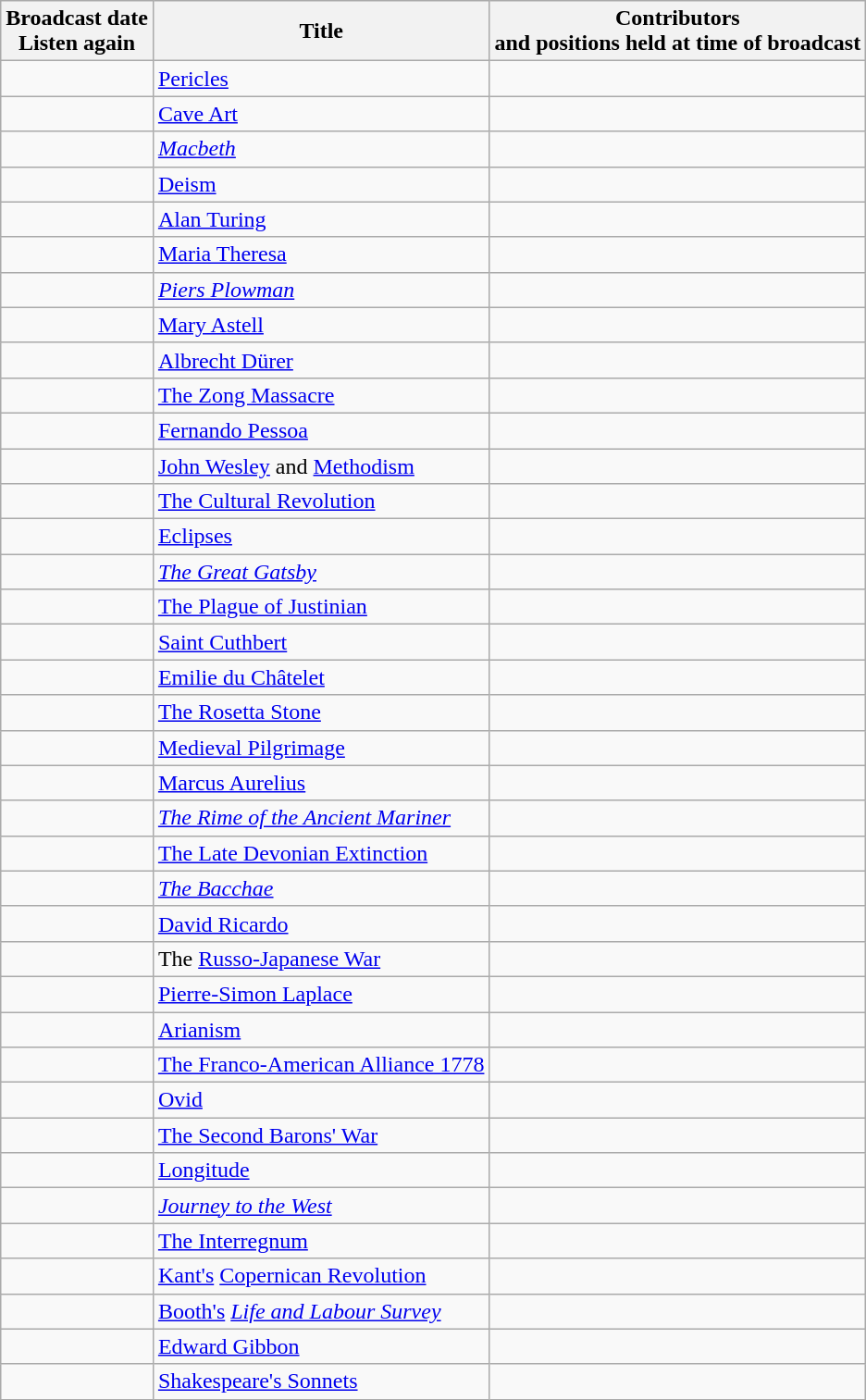<table class="wikitable">
<tr>
<th>Broadcast date <br> Listen again</th>
<th>Title</th>
<th>Contributors <br> and positions held at time of broadcast</th>
</tr>
<tr>
<td></td>
<td><a href='#'>Pericles</a></td>
<td></td>
</tr>
<tr>
<td></td>
<td><a href='#'>Cave Art</a></td>
<td></td>
</tr>
<tr>
<td></td>
<td><em><a href='#'>Macbeth</a></em></td>
<td></td>
</tr>
<tr>
<td></td>
<td><a href='#'>Deism</a></td>
<td></td>
</tr>
<tr>
<td></td>
<td><a href='#'>Alan Turing</a></td>
<td></td>
</tr>
<tr>
<td></td>
<td><a href='#'>Maria Theresa</a></td>
<td></td>
</tr>
<tr>
<td></td>
<td><em><a href='#'>Piers Plowman</a></em></td>
<td></td>
</tr>
<tr>
<td></td>
<td><a href='#'>Mary Astell</a></td>
<td></td>
</tr>
<tr>
<td></td>
<td><a href='#'>Albrecht Dürer</a></td>
<td></td>
</tr>
<tr>
<td></td>
<td><a href='#'>The Zong Massacre</a></td>
<td></td>
</tr>
<tr>
<td></td>
<td><a href='#'>Fernando Pessoa</a></td>
<td></td>
</tr>
<tr>
<td></td>
<td><a href='#'>John Wesley</a> and <a href='#'>Methodism</a></td>
<td></td>
</tr>
<tr>
<td></td>
<td><a href='#'>The Cultural Revolution</a></td>
<td></td>
</tr>
<tr>
<td></td>
<td><a href='#'>Eclipses</a></td>
<td></td>
</tr>
<tr>
<td></td>
<td><em><a href='#'>The Great Gatsby</a></em></td>
<td></td>
</tr>
<tr>
<td></td>
<td><a href='#'>The Plague of Justinian</a></td>
<td></td>
</tr>
<tr>
<td></td>
<td><a href='#'>Saint Cuthbert</a></td>
<td></td>
</tr>
<tr>
<td></td>
<td><a href='#'>Emilie du Châtelet</a></td>
<td></td>
</tr>
<tr>
<td></td>
<td><a href='#'>The Rosetta Stone</a></td>
<td></td>
</tr>
<tr>
<td></td>
<td><a href='#'>Medieval Pilgrimage</a></td>
<td></td>
</tr>
<tr>
<td></td>
<td><a href='#'>Marcus Aurelius</a></td>
<td></td>
</tr>
<tr>
<td></td>
<td><em><a href='#'>The Rime of the Ancient Mariner</a></em></td>
<td></td>
</tr>
<tr>
<td></td>
<td><a href='#'>The Late Devonian Extinction</a></td>
<td></td>
</tr>
<tr>
<td></td>
<td><em><a href='#'>The Bacchae</a></em></td>
<td></td>
</tr>
<tr>
<td></td>
<td><a href='#'>David Ricardo</a></td>
<td></td>
</tr>
<tr>
<td></td>
<td>The <a href='#'>Russo-Japanese War</a></td>
<td></td>
</tr>
<tr>
<td></td>
<td><a href='#'>Pierre-Simon Laplace</a></td>
<td></td>
</tr>
<tr>
<td></td>
<td><a href='#'>Arianism</a></td>
<td></td>
</tr>
<tr>
<td></td>
<td><a href='#'>The Franco-American Alliance 1778</a></td>
<td></td>
</tr>
<tr>
<td></td>
<td><a href='#'>Ovid</a></td>
<td></td>
</tr>
<tr>
<td></td>
<td><a href='#'>The Second Barons' War</a></td>
<td></td>
</tr>
<tr>
<td></td>
<td><a href='#'>Longitude</a></td>
<td></td>
</tr>
<tr>
<td></td>
<td><em><a href='#'>Journey to the West</a></em></td>
<td></td>
</tr>
<tr>
<td></td>
<td><a href='#'>The Interregnum</a></td>
<td></td>
</tr>
<tr>
<td></td>
<td><a href='#'>Kant's</a> <a href='#'>Copernican Revolution</a></td>
<td></td>
</tr>
<tr>
<td></td>
<td><a href='#'>Booth's</a> <a href='#'><em>Life and Labour Survey</em></a></td>
<td></td>
</tr>
<tr>
<td></td>
<td><a href='#'>Edward Gibbon</a></td>
<td></td>
</tr>
<tr>
<td></td>
<td><a href='#'>Shakespeare's Sonnets</a></td>
<td></td>
</tr>
</table>
